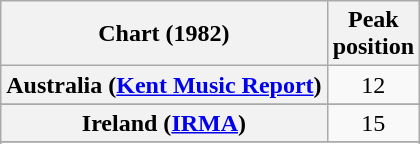<table class="wikitable sortable plainrowheaders" style="text-align:center;">
<tr>
<th>Chart (1982)</th>
<th>Peak<br>position</th>
</tr>
<tr>
<th scope="row">Australia (<a href='#'>Kent Music Report</a>)</th>
<td style="text-align:center;">12</td>
</tr>
<tr>
</tr>
<tr>
<th scope="row">Ireland (<a href='#'>IRMA</a>)</th>
<td style="text-align:center;">15</td>
</tr>
<tr>
</tr>
<tr>
</tr>
<tr>
</tr>
<tr>
</tr>
</table>
